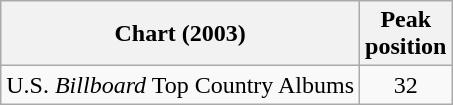<table class="wikitable">
<tr>
<th>Chart (2003)</th>
<th>Peak<br>position</th>
</tr>
<tr>
<td>U.S. <em>Billboard</em> Top Country Albums</td>
<td align="center">32</td>
</tr>
</table>
